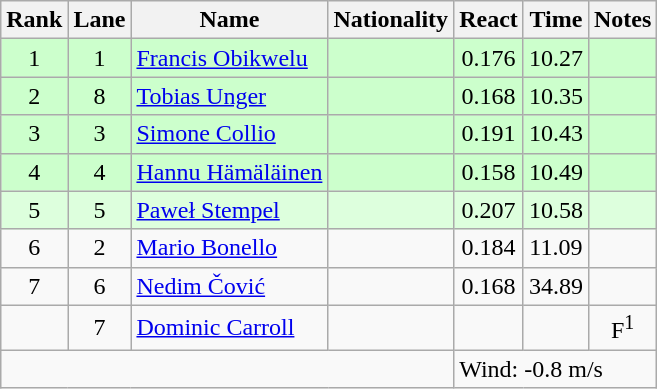<table class="wikitable sortable" style="text-align:center">
<tr>
<th>Rank</th>
<th>Lane</th>
<th>Name</th>
<th>Nationality</th>
<th>React</th>
<th>Time</th>
<th>Notes</th>
</tr>
<tr bgcolor=ccffcc>
<td>1</td>
<td>1</td>
<td align="left"><a href='#'>Francis Obikwelu</a></td>
<td align=left></td>
<td>0.176</td>
<td>10.27</td>
<td></td>
</tr>
<tr bgcolor=ccffcc>
<td>2</td>
<td>8</td>
<td align="left"><a href='#'>Tobias Unger</a></td>
<td align=left></td>
<td>0.168</td>
<td>10.35</td>
<td></td>
</tr>
<tr bgcolor=ccffcc>
<td>3</td>
<td>3</td>
<td align="left"><a href='#'>Simone Collio</a></td>
<td align=left></td>
<td>0.191</td>
<td>10.43</td>
<td></td>
</tr>
<tr bgcolor=ccffcc>
<td>4</td>
<td>4</td>
<td align="left"><a href='#'>Hannu Hämäläinen</a></td>
<td align=left></td>
<td>0.158</td>
<td>10.49</td>
<td></td>
</tr>
<tr bgcolor=ddffdd>
<td>5</td>
<td>5</td>
<td align="left"><a href='#'>Paweł Stempel</a></td>
<td align=left></td>
<td>0.207</td>
<td>10.58</td>
<td></td>
</tr>
<tr>
<td>6</td>
<td>2</td>
<td align="left"><a href='#'>Mario Bonello</a></td>
<td align=left></td>
<td>0.184</td>
<td>11.09</td>
<td></td>
</tr>
<tr>
<td>7</td>
<td>6</td>
<td align="left"><a href='#'>Nedim Čović</a></td>
<td align=left></td>
<td>0.168</td>
<td>34.89</td>
<td></td>
</tr>
<tr>
<td></td>
<td>7</td>
<td align="left"><a href='#'>Dominic Carroll</a></td>
<td align=left></td>
<td></td>
<td></td>
<td>F<sup>1</sup></td>
</tr>
<tr>
<td colspan=4></td>
<td colspan=3 align=left>Wind: -0.8 m/s</td>
</tr>
</table>
